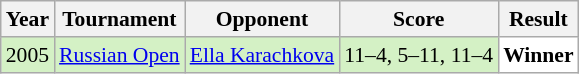<table class="sortable wikitable" style="font-size: 90%;">
<tr>
<th>Year</th>
<th>Tournament</th>
<th>Opponent</th>
<th>Score</th>
<th>Result</th>
</tr>
<tr style="background:#D4F1C5">
<td align="center">2005</td>
<td align="left"><a href='#'>Russian Open</a></td>
<td align="left"> <a href='#'>Ella Karachkova</a></td>
<td align="left">11–4, 5–11, 11–4</td>
<td style="text-align:left; background:white"> <strong>Winner</strong></td>
</tr>
</table>
